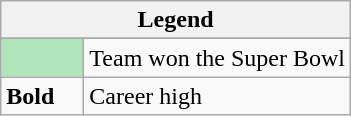<table class="wikitable mw-collapsible mw-collapsed">
<tr>
<th colspan="2">Legend</th>
</tr>
<tr>
</tr>
<tr>
<td style="background:#afe6ba; width:3em;"></td>
<td>Team won the Super Bowl</td>
</tr>
<tr>
<td><strong>Bold</strong></td>
<td>Career high</td>
</tr>
</table>
